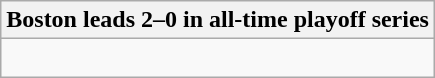<table class="wikitable collapsible collapsed">
<tr>
<th>Boston leads 2–0 in all-time playoff series</th>
</tr>
<tr>
<td><br>
</td>
</tr>
</table>
